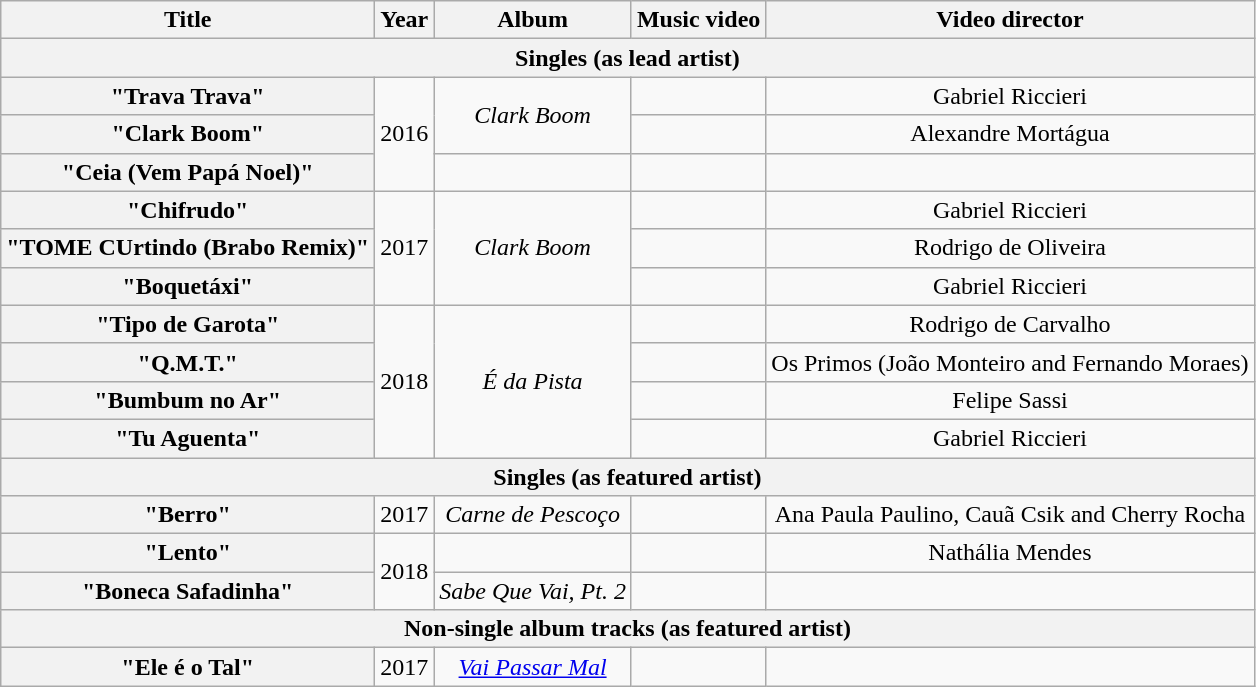<table class="wikitable plainrowheaders" style="text-align:center;">
<tr>
<th scope="col">Title</th>
<th scope="col">Year</th>
<th scope="col">Album</th>
<th scope="col">Music video</th>
<th scope="col">Video director</th>
</tr>
<tr>
<th scope="col" colspan="6">Singles (as lead artist)</th>
</tr>
<tr>
<th scope="row">"Trava Trava"</th>
<td rowspan="3">2016</td>
<td rowspan="2"><em>Clark Boom</em></td>
<td></td>
<td>Gabriel Riccieri</td>
</tr>
<tr>
<th scope="row">"Clark Boom"</th>
<td></td>
<td>Alexandre Mortágua</td>
</tr>
<tr>
<th scope="row">"Ceia (Vem Papá Noel)"</th>
<td></td>
<td></td>
<td></td>
</tr>
<tr>
<th scope="row">"Chifrudo"<br></th>
<td rowspan="3">2017</td>
<td rowspan="3"><em>Clark Boom</em></td>
<td></td>
<td>Gabriel Riccieri</td>
</tr>
<tr>
<th scope="row">"TOME CUrtindo (Brabo Remix)"<br></th>
<td></td>
<td>Rodrigo de Oliveira</td>
</tr>
<tr>
<th scope="row">"Boquetáxi"</th>
<td></td>
<td>Gabriel Riccieri</td>
</tr>
<tr>
<th scope="row">"Tipo de Garota"</th>
<td rowspan="4">2018</td>
<td rowspan="4"><em>É da Pista</em></td>
<td></td>
<td>Rodrigo de Carvalho</td>
</tr>
<tr>
<th scope="row">"Q.M.T."</th>
<td></td>
<td>Os Primos (João Monteiro and Fernando Moraes)</td>
</tr>
<tr>
<th scope="row">"Bumbum no Ar"<br></th>
<td></td>
<td>Felipe Sassi</td>
</tr>
<tr>
<th scope="row">"Tu Aguenta"<br></th>
<td></td>
<td>Gabriel Riccieri</td>
</tr>
<tr>
<th scope="col" colspan="6">Singles (as featured artist)</th>
</tr>
<tr>
<th scope="row">"Berro"<br></th>
<td>2017</td>
<td><em>Carne de Pescoço</em></td>
<td></td>
<td>Ana Paula Paulino, Cauã Csik and Cherry Rocha</td>
</tr>
<tr>
<th scope="row">"Lento"<br></th>
<td rowspan="2">2018</td>
<td></td>
<td></td>
<td>Nathália Mendes</td>
</tr>
<tr>
<th scope="row">"Boneca Safadinha"<br></th>
<td><em>Sabe Que Vai, Pt. 2</em></td>
<td></td>
<td></td>
</tr>
<tr>
<th scope="col" colspan="6">Non-single album tracks (as featured artist)</th>
</tr>
<tr>
<th scope="row">"Ele é o Tal"<br></th>
<td>2017</td>
<td><em><a href='#'>Vai Passar Mal</a></em></td>
<td></td>
<td></td>
</tr>
</table>
